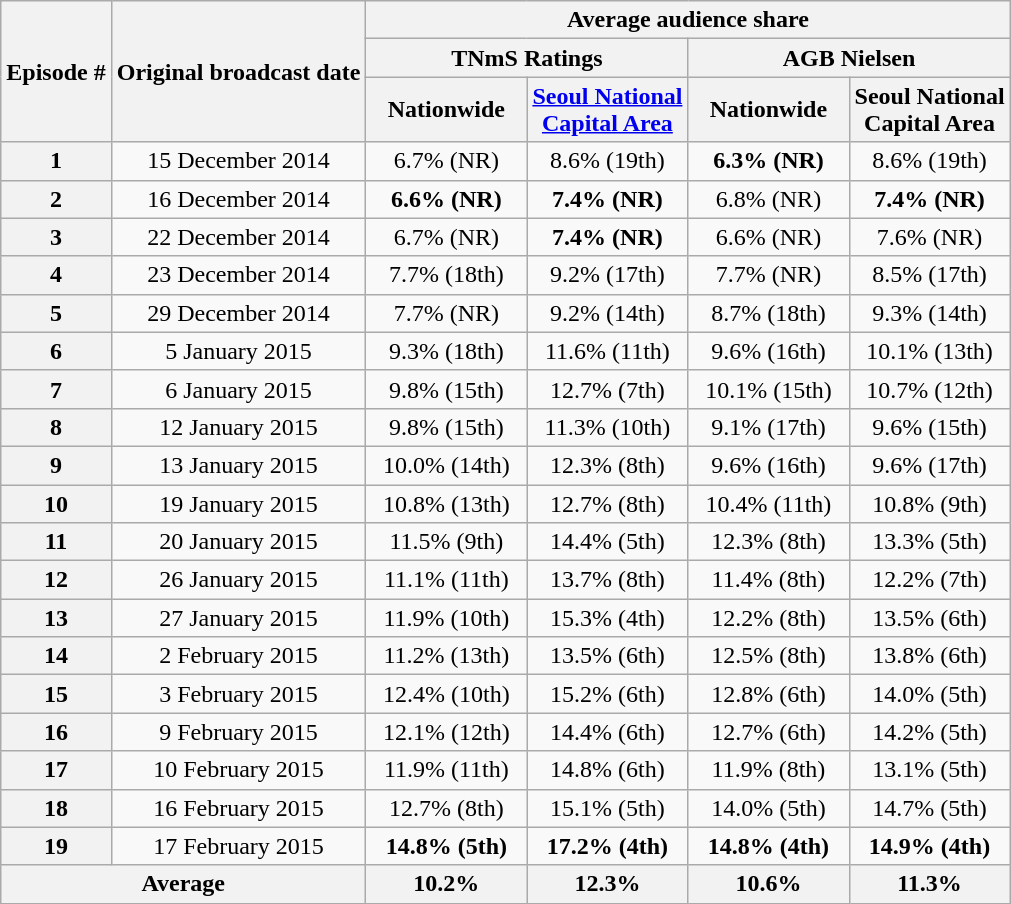<table class=wikitable style="text-align:center">
<tr>
<th rowspan="3">Episode #</th>
<th rowspan="3">Original broadcast date</th>
<th colspan="5">Average audience share</th>
</tr>
<tr>
<th colspan="2">TNmS Ratings</th>
<th colspan="2">AGB Nielsen</th>
</tr>
<tr>
<th width=100>Nationwide</th>
<th width=100><a href='#'>Seoul National Capital Area</a></th>
<th width=100>Nationwide</th>
<th width=100>Seoul National Capital Area</th>
</tr>
<tr>
<th>1</th>
<td>15 December 2014</td>
<td>6.7% (NR)</td>
<td>8.6% (19th)</td>
<td><span><strong>6.3% (NR)</strong></span></td>
<td>8.6% (19th)</td>
</tr>
<tr>
<th>2</th>
<td>16 December 2014</td>
<td><span><strong>6.6% (NR)</strong></span></td>
<td><span><strong>7.4% (NR)</strong></span></td>
<td>6.8% (NR)</td>
<td><span><strong>7.4% (NR)</strong></span></td>
</tr>
<tr>
<th>3</th>
<td>22 December 2014</td>
<td>6.7% (NR)</td>
<td><span><strong>7.4% (NR)</strong></span></td>
<td>6.6% (NR)</td>
<td>7.6% (NR)</td>
</tr>
<tr>
<th>4</th>
<td>23 December 2014</td>
<td>7.7% (18th)</td>
<td>9.2% (17th)</td>
<td>7.7% (NR)</td>
<td>8.5% (17th)</td>
</tr>
<tr>
<th>5</th>
<td>29 December 2014</td>
<td>7.7% (NR)</td>
<td>9.2% (14th)</td>
<td>8.7% (18th)</td>
<td>9.3% (14th)</td>
</tr>
<tr>
<th>6</th>
<td>5 January 2015</td>
<td>9.3% (18th)</td>
<td>11.6% (11th)</td>
<td>9.6% (16th)</td>
<td>10.1% (13th)</td>
</tr>
<tr>
<th>7</th>
<td>6 January 2015</td>
<td>9.8% (15th)</td>
<td>12.7% (7th)</td>
<td>10.1% (15th)</td>
<td>10.7% (12th)</td>
</tr>
<tr>
<th>8</th>
<td>12 January 2015</td>
<td>9.8% (15th)</td>
<td>11.3% (10th)</td>
<td>9.1% (17th)</td>
<td>9.6% (15th)</td>
</tr>
<tr>
<th>9</th>
<td>13 January 2015</td>
<td>10.0% (14th)</td>
<td>12.3% (8th)</td>
<td>9.6% (16th)</td>
<td>9.6% (17th)</td>
</tr>
<tr>
<th>10</th>
<td>19 January 2015</td>
<td>10.8% (13th)</td>
<td>12.7% (8th)</td>
<td>10.4% (11th)</td>
<td>10.8% (9th)</td>
</tr>
<tr>
<th>11</th>
<td>20 January 2015</td>
<td>11.5% (9th)</td>
<td>14.4% (5th)</td>
<td>12.3% (8th)</td>
<td>13.3% (5th)</td>
</tr>
<tr>
<th>12</th>
<td>26 January 2015</td>
<td>11.1% (11th)</td>
<td>13.7% (8th)</td>
<td>11.4% (8th)</td>
<td>12.2% (7th)</td>
</tr>
<tr>
<th>13</th>
<td>27 January 2015</td>
<td>11.9% (10th)</td>
<td>15.3% (4th)</td>
<td>12.2% (8th)</td>
<td>13.5% (6th)</td>
</tr>
<tr>
<th>14</th>
<td>2 February 2015</td>
<td>11.2% (13th)</td>
<td>13.5% (6th)</td>
<td>12.5% (8th)</td>
<td>13.8% (6th)</td>
</tr>
<tr>
<th>15</th>
<td>3 February 2015</td>
<td>12.4% (10th)</td>
<td>15.2% (6th)</td>
<td>12.8% (6th)</td>
<td>14.0% (5th)</td>
</tr>
<tr>
<th>16</th>
<td>9 February 2015</td>
<td>12.1% (12th)</td>
<td>14.4% (6th)</td>
<td>12.7% (6th)</td>
<td>14.2% (5th)</td>
</tr>
<tr>
<th>17</th>
<td>10 February 2015</td>
<td>11.9% (11th)</td>
<td>14.8% (6th)</td>
<td>11.9% (8th)</td>
<td>13.1% (5th)</td>
</tr>
<tr>
<th>18</th>
<td>16 February 2015</td>
<td>12.7% (8th)</td>
<td>15.1% (5th)</td>
<td>14.0% (5th)</td>
<td>14.7% (5th)</td>
</tr>
<tr>
<th>19</th>
<td>17 February 2015</td>
<td><span><strong>14.8% (5th)</strong></span></td>
<td><span><strong>17.2% (4th)</strong></span></td>
<td><span><strong>14.8% (4th)</strong></span></td>
<td><span><strong>14.9% (4th)</strong></span></td>
</tr>
<tr>
<th colspan=2>Average</th>
<th><span><strong>10.2%</strong></span></th>
<th><span><strong>12.3%</strong></span></th>
<th><span><strong>10.6%</strong></span></th>
<th><span><strong>11.3%</strong></span></th>
</tr>
</table>
